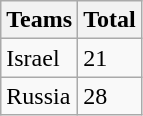<table class="wikitable">
<tr>
<th>Teams</th>
<th>Total</th>
</tr>
<tr>
<td>Israel</td>
<td>21</td>
</tr>
<tr>
<td>Russia</td>
<td>28</td>
</tr>
</table>
